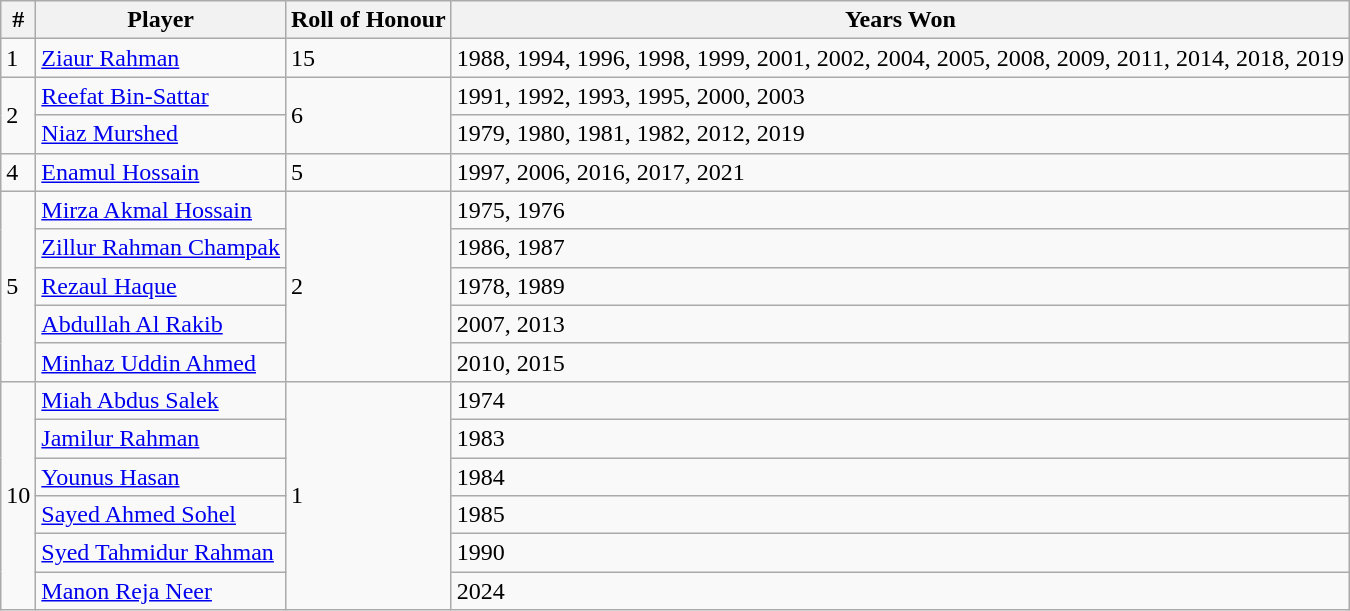<table class="wikitable col3center">
<tr>
<th>#</th>
<th>Player</th>
<th>Roll of Honour</th>
<th>Years Won</th>
</tr>
<tr>
<td>1</td>
<td><a href='#'>Ziaur Rahman</a></td>
<td>15</td>
<td>1988, 1994, 1996, 1998, 1999, 2001, 2002, 2004, 2005, 2008, 2009, 2011, 2014, 2018, 2019</td>
</tr>
<tr>
<td rowspan=2>2</td>
<td><a href='#'>Reefat Bin-Sattar</a></td>
<td rowspan=2>6</td>
<td>1991, 1992, 1993, 1995, 2000, 2003</td>
</tr>
<tr>
<td><a href='#'>Niaz Murshed</a></td>
<td>1979, 1980, 1981, 1982, 2012, 2019</td>
</tr>
<tr>
<td>4</td>
<td><a href='#'>Enamul Hossain</a></td>
<td>5</td>
<td>1997, 2006, 2016, 2017, 2021</td>
</tr>
<tr>
<td rowspan=5>5</td>
<td><a href='#'>Mirza Akmal Hossain</a></td>
<td rowspan=5>2</td>
<td>1975, 1976</td>
</tr>
<tr>
<td><a href='#'>Zillur Rahman  Champak</a></td>
<td>1986, 1987</td>
</tr>
<tr>
<td><a href='#'>Rezaul Haque</a></td>
<td>1978, 1989</td>
</tr>
<tr>
<td><a href='#'>Abdullah Al Rakib</a></td>
<td>2007, 2013</td>
</tr>
<tr>
<td><a href='#'>Minhaz Uddin Ahmed</a></td>
<td>2010, 2015</td>
</tr>
<tr>
<td rowspan=6>10</td>
<td><a href='#'>Miah Abdus Salek</a></td>
<td rowspan=6>1</td>
<td>1974</td>
</tr>
<tr>
<td><a href='#'>Jamilur Rahman</a></td>
<td>1983</td>
</tr>
<tr>
<td><a href='#'>Younus Hasan</a></td>
<td>1984</td>
</tr>
<tr>
<td><a href='#'>Sayed Ahmed Sohel</a></td>
<td>1985</td>
</tr>
<tr>
<td><a href='#'>Syed Tahmidur Rahman</a></td>
<td>1990</td>
</tr>
<tr>
<td><a href='#'>Manon Reja Neer</a></td>
<td>2024</td>
</tr>
</table>
